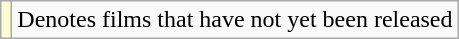<table class="wikitable">
<tr>
<td style="background:#FFCC;"></td>
<td>Denotes films that have not yet been released</td>
</tr>
</table>
